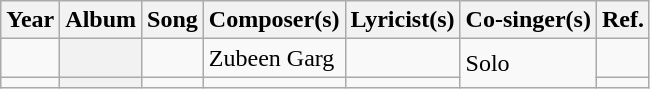<table class="wikitable plainrowheaders">
<tr>
<th scope="col">Year</th>
<th scope="col">Album</th>
<th scope="col">Song</th>
<th scope="col">Composer(s)</th>
<th>Lyricist(s)</th>
<th scope="col">Co-singer(s)</th>
<th scope="col">Ref.</th>
</tr>
<tr>
<td></td>
<th scope="row"></th>
<td></td>
<td>Zubeen Garg</td>
<td></td>
<td rowspan="2">Solo</td>
<td></td>
</tr>
<tr>
<td></td>
<th></th>
<td></td>
<td></td>
<td></td>
<td></td>
</tr>
</table>
